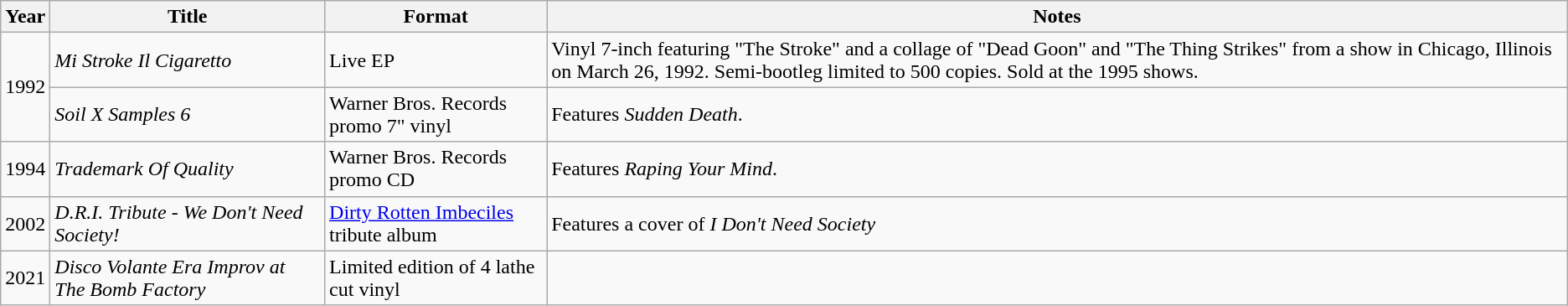<table class="wikitable">
<tr>
<th>Year</th>
<th>Title</th>
<th>Format</th>
<th>Notes</th>
</tr>
<tr>
<td rowspan=2>1992</td>
<td><em>Mi Stroke Il Cigaretto</em></td>
<td>Live EP</td>
<td>Vinyl 7-inch featuring "The Stroke" and a collage of "Dead Goon" and "The Thing Strikes" from a show in Chicago, Illinois on March 26, 1992. Semi-bootleg limited to 500 copies. Sold at the 1995 shows.</td>
</tr>
<tr>
<td><em>Soil X Samples 6 </em></td>
<td>Warner Bros. Records promo 7" vinyl</td>
<td>Features <em>Sudden Death</em>.</td>
</tr>
<tr>
<td>1994</td>
<td><em>Trademark Of Quality</em></td>
<td>Warner Bros. Records promo CD</td>
<td>Features <em>Raping Your Mind</em>.</td>
</tr>
<tr>
<td>2002</td>
<td><em>D.R.I. Tribute - We Don't Need Society!</em></td>
<td><a href='#'>Dirty Rotten Imbeciles</a> tribute album</td>
<td>Features a cover of <em>I Don't Need Society</em></td>
</tr>
<tr>
<td>2021</td>
<td><em>Disco Volante Era Improv at The Bomb Factory</em></td>
<td>Limited edition of 4 lathe cut vinyl</td>
<td></td>
</tr>
</table>
